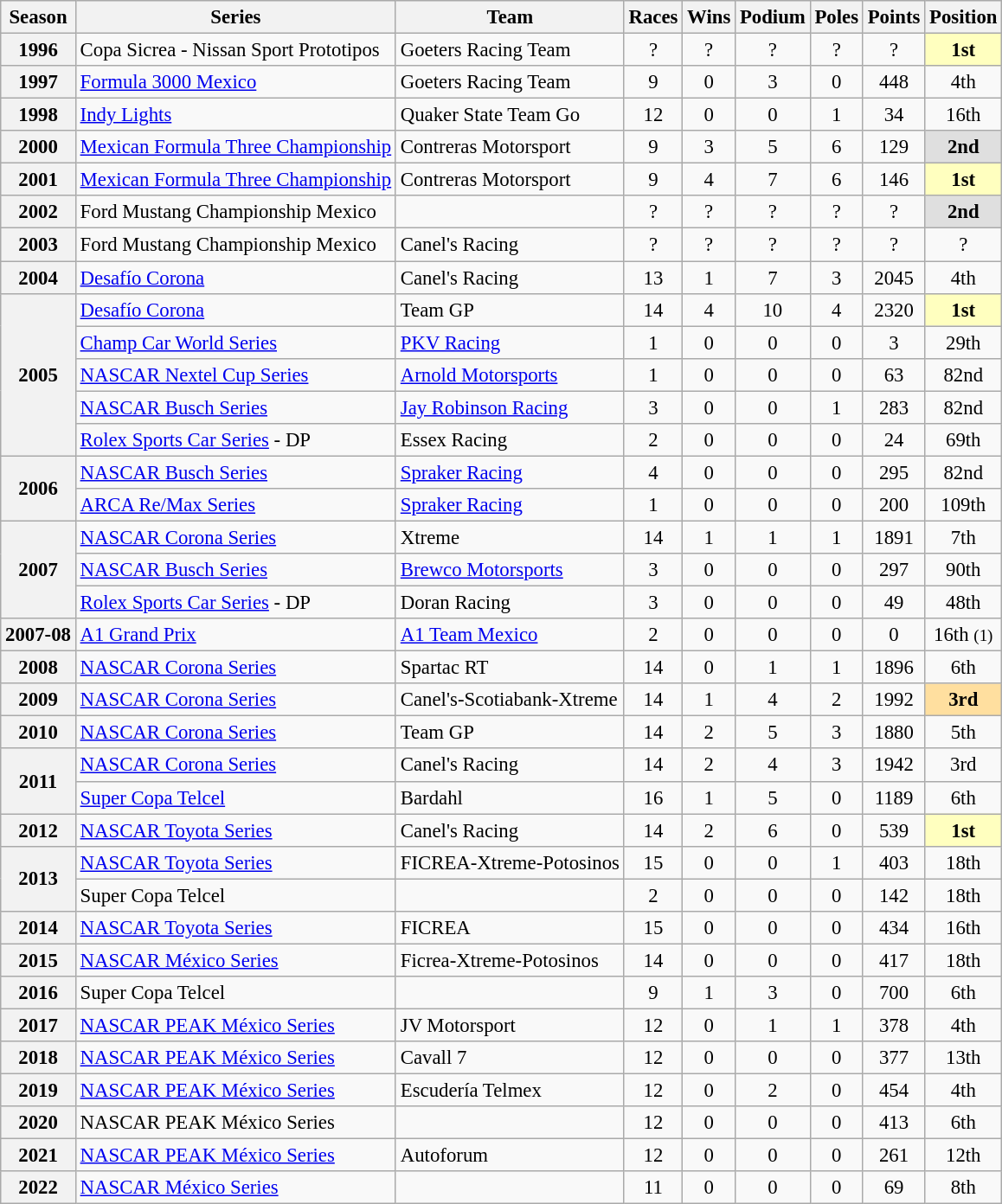<table class="wikitable" style="font-size: 95%; text-align:center">
<tr>
<th>Season</th>
<th>Series</th>
<th>Team</th>
<th>Races</th>
<th>Wins</th>
<th>Podium</th>
<th>Poles</th>
<th>Points</th>
<th>Position</th>
</tr>
<tr>
<th>1996</th>
<td align=left>Copa Sicrea - Nissan Sport Prototipos</td>
<td align=left>Goeters Racing Team</td>
<td>?</td>
<td>?</td>
<td>?</td>
<td>?</td>
<td>?</td>
<td style="background:#FFFFBF;"><strong>1st</strong></td>
</tr>
<tr>
<th>1997</th>
<td align=left><a href='#'>Formula 3000 Mexico</a></td>
<td align=left>Goeters Racing Team</td>
<td>9</td>
<td>0</td>
<td>3</td>
<td>0</td>
<td>448</td>
<td>4th</td>
</tr>
<tr>
<th>1998</th>
<td align=left><a href='#'>Indy Lights</a></td>
<td align=left>Quaker State Team Go</td>
<td>12</td>
<td>0</td>
<td>0</td>
<td>1</td>
<td>34</td>
<td>16th</td>
</tr>
<tr>
<th>2000</th>
<td align=left><a href='#'>Mexican Formula Three Championship</a></td>
<td align=left>Contreras Motorsport</td>
<td>9</td>
<td>3</td>
<td>5</td>
<td>6</td>
<td>129</td>
<td style="background:#DFDFDF;"><strong>2nd</strong></td>
</tr>
<tr>
<th>2001</th>
<td align=left><a href='#'>Mexican Formula Three Championship</a></td>
<td align=left>Contreras Motorsport</td>
<td>9</td>
<td>4</td>
<td>7</td>
<td>6</td>
<td>146</td>
<td style="background:#FFFFBF;"><strong>1st</strong></td>
</tr>
<tr>
<th>2002</th>
<td align=left>Ford Mustang Championship Mexico</td>
<td align=left></td>
<td>?</td>
<td>?</td>
<td>?</td>
<td>?</td>
<td>?</td>
<td style="background:#DFDFDF;"><strong>2nd</strong></td>
</tr>
<tr>
<th>2003</th>
<td align=left>Ford Mustang Championship Mexico</td>
<td align=left>Canel's Racing</td>
<td>?</td>
<td>?</td>
<td>?</td>
<td>?</td>
<td>?</td>
<td>?</td>
</tr>
<tr>
<th>2004</th>
<td align=left><a href='#'>Desafío Corona</a></td>
<td align=left>Canel's Racing</td>
<td>13</td>
<td>1</td>
<td>7</td>
<td>3</td>
<td>2045</td>
<td>4th</td>
</tr>
<tr>
<th rowspan=5>2005</th>
<td align=left><a href='#'>Desafío Corona</a></td>
<td align=left>Team GP</td>
<td>14</td>
<td>4</td>
<td>10</td>
<td>4</td>
<td>2320</td>
<td style="background:#FFFFBF;"><strong>1st</strong></td>
</tr>
<tr>
<td align=left><a href='#'>Champ Car World Series</a></td>
<td align=left><a href='#'>PKV Racing</a></td>
<td>1</td>
<td>0</td>
<td>0</td>
<td>0</td>
<td>3</td>
<td>29th</td>
</tr>
<tr>
<td align=left><a href='#'>NASCAR Nextel Cup Series</a></td>
<td align=left><a href='#'>Arnold Motorsports</a></td>
<td>1</td>
<td>0</td>
<td>0</td>
<td>0</td>
<td>63</td>
<td>82nd</td>
</tr>
<tr>
<td align=left><a href='#'>NASCAR Busch Series</a></td>
<td align=left><a href='#'>Jay Robinson Racing</a></td>
<td>3</td>
<td>0</td>
<td>0</td>
<td>1</td>
<td>283</td>
<td>82nd</td>
</tr>
<tr>
<td align=left><a href='#'>Rolex Sports Car Series</a> - DP</td>
<td align=left>Essex Racing</td>
<td>2</td>
<td>0</td>
<td>0</td>
<td>0</td>
<td>24</td>
<td>69th</td>
</tr>
<tr>
<th rowspan=2>2006</th>
<td align=left><a href='#'>NASCAR Busch Series</a></td>
<td align=left><a href='#'>Spraker Racing</a></td>
<td>4</td>
<td>0</td>
<td>0</td>
<td>0</td>
<td>295</td>
<td>82nd</td>
</tr>
<tr>
<td align=left><a href='#'>ARCA Re/Max Series</a></td>
<td align=left><a href='#'>Spraker Racing</a></td>
<td>1</td>
<td>0</td>
<td>0</td>
<td>0</td>
<td>200</td>
<td>109th</td>
</tr>
<tr>
<th rowspan=3>2007</th>
<td align=left><a href='#'>NASCAR Corona Series</a></td>
<td align=left>Xtreme</td>
<td>14</td>
<td>1</td>
<td>1</td>
<td>1</td>
<td>1891</td>
<td>7th</td>
</tr>
<tr>
<td align=left><a href='#'>NASCAR Busch Series</a></td>
<td align=left><a href='#'>Brewco Motorsports</a></td>
<td>3</td>
<td>0</td>
<td>0</td>
<td>0</td>
<td>297</td>
<td>90th</td>
</tr>
<tr>
<td align=left><a href='#'>Rolex Sports Car Series</a> - DP</td>
<td align=left>Doran Racing</td>
<td>3</td>
<td>0</td>
<td>0</td>
<td>0</td>
<td>49</td>
<td>48th</td>
</tr>
<tr>
<th>2007-08</th>
<td align=left><a href='#'>A1 Grand Prix</a></td>
<td align=left><a href='#'>A1 Team Mexico</a></td>
<td>2</td>
<td>0</td>
<td>0</td>
<td>0</td>
<td>0</td>
<td>16th <small>(1)</small></td>
</tr>
<tr>
<th>2008</th>
<td align=left><a href='#'>NASCAR Corona Series</a></td>
<td align=left>Spartac RT</td>
<td>14</td>
<td>0</td>
<td>1</td>
<td>1</td>
<td>1896</td>
<td>6th</td>
</tr>
<tr>
<th>2009</th>
<td align=left><a href='#'>NASCAR Corona Series</a></td>
<td align=left>Canel's-Scotiabank-Xtreme</td>
<td>14</td>
<td>1</td>
<td>4</td>
<td>2</td>
<td>1992</td>
<td style="background:#FFDF9F;"><strong>3rd</strong></td>
</tr>
<tr>
<th>2010</th>
<td align=left><a href='#'>NASCAR Corona Series</a></td>
<td align=left>Team GP</td>
<td>14</td>
<td>2</td>
<td>5</td>
<td>3</td>
<td>1880</td>
<td>5th</td>
</tr>
<tr>
<th rowspan=2>2011</th>
<td align=left><a href='#'>NASCAR Corona Series</a></td>
<td align=left>Canel's Racing</td>
<td>14</td>
<td>2</td>
<td>4</td>
<td>3</td>
<td>1942</td>
<td>3rd</td>
</tr>
<tr>
<td align=left><a href='#'>Super Copa Telcel</a></td>
<td align=left>Bardahl</td>
<td>16</td>
<td>1</td>
<td>5</td>
<td>0</td>
<td>1189</td>
<td>6th</td>
</tr>
<tr>
<th>2012</th>
<td align=left><a href='#'>NASCAR Toyota Series</a></td>
<td align=left>Canel's Racing</td>
<td>14</td>
<td>2</td>
<td>6</td>
<td>0</td>
<td>539</td>
<td style="background:#FFFFBF;"><strong>1st</strong></td>
</tr>
<tr>
<th rowspan=2>2013</th>
<td align=left><a href='#'>NASCAR Toyota Series</a></td>
<td align=left>FICREA-Xtreme-Potosinos</td>
<td>15</td>
<td>0</td>
<td>0</td>
<td>1</td>
<td>403</td>
<td>18th</td>
</tr>
<tr>
<td align=left>Super Copa Telcel</td>
<td align=left></td>
<td>2</td>
<td>0</td>
<td>0</td>
<td>0</td>
<td>142</td>
<td>18th</td>
</tr>
<tr>
<th>2014</th>
<td align=left><a href='#'>NASCAR Toyota Series</a></td>
<td align=left>FICREA</td>
<td>15</td>
<td>0</td>
<td>0</td>
<td>0</td>
<td>434</td>
<td>16th</td>
</tr>
<tr>
<th>2015</th>
<td align=left><a href='#'>NASCAR México Series</a></td>
<td align=left>Ficrea-Xtreme-Potosinos</td>
<td>14</td>
<td>0</td>
<td>0</td>
<td>0</td>
<td>417</td>
<td>18th</td>
</tr>
<tr>
<th>2016</th>
<td align=left>Super Copa Telcel</td>
<td align=left></td>
<td>9</td>
<td>1</td>
<td>3</td>
<td>0</td>
<td>700</td>
<td>6th</td>
</tr>
<tr>
<th>2017</th>
<td align=left><a href='#'>NASCAR PEAK México Series</a></td>
<td align=left>JV Motorsport</td>
<td>12</td>
<td>0</td>
<td>1</td>
<td>1</td>
<td>378</td>
<td>4th</td>
</tr>
<tr>
<th>2018</th>
<td align=left><a href='#'>NASCAR PEAK México Series</a></td>
<td align=left>Cavall 7</td>
<td>12</td>
<td>0</td>
<td>0</td>
<td>0</td>
<td>377</td>
<td>13th</td>
</tr>
<tr>
<th>2019</th>
<td align=left><a href='#'>NASCAR PEAK México Series</a></td>
<td align=left>Escudería Telmex</td>
<td>12</td>
<td>0</td>
<td>2</td>
<td>0</td>
<td>454</td>
<td>4th</td>
</tr>
<tr>
<th>2020</th>
<td align=left>NASCAR PEAK México Series</td>
<td align=left></td>
<td>12</td>
<td>0</td>
<td>0</td>
<td>0</td>
<td>413</td>
<td>6th</td>
</tr>
<tr>
<th>2021</th>
<td align=left><a href='#'>NASCAR PEAK México Series</a></td>
<td align=left>Autoforum</td>
<td>12</td>
<td>0</td>
<td>0</td>
<td>0</td>
<td>261</td>
<td>12th</td>
</tr>
<tr>
<th>2022</th>
<td align=left><a href='#'>NASCAR México Series</a></td>
<td align=left></td>
<td>11</td>
<td>0</td>
<td>0</td>
<td>0</td>
<td>69</td>
<td>8th</td>
</tr>
</table>
